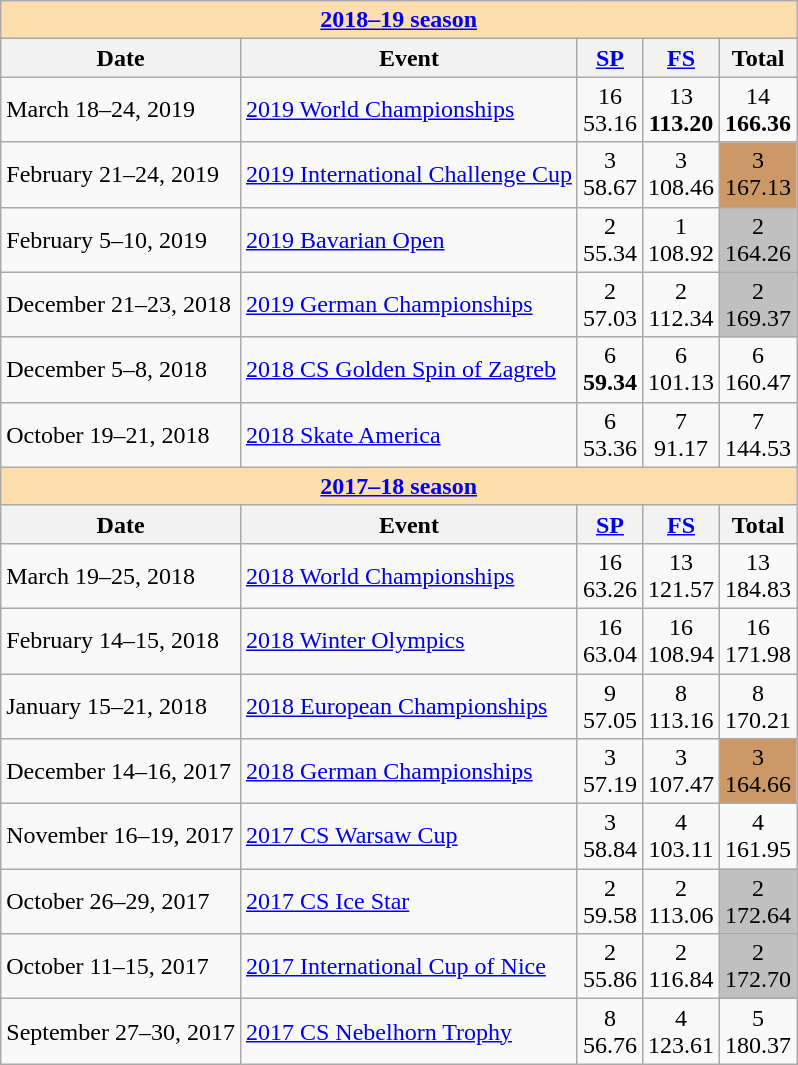<table class="wikitable">
<tr>
<td style="background-color: #ffdead;" colspan=5 align=center><a href='#'><strong>2018–19 season</strong></a></td>
</tr>
<tr>
<th>Date</th>
<th>Event</th>
<th><a href='#'>SP</a></th>
<th><a href='#'>FS</a></th>
<th>Total</th>
</tr>
<tr>
<td>March 18–24, 2019</td>
<td><a href='#'>2019 World Championships</a></td>
<td align=center>16 <br> 53.16</td>
<td align=center>13 <br> <strong>113.20</strong></td>
<td align=center>14 <br> <strong>166.36</strong></td>
</tr>
<tr>
<td>February 21–24, 2019</td>
<td><a href='#'>2019 International Challenge Cup</a></td>
<td align=center>3 <br> 58.67</td>
<td align=center>3 <br> 108.46</td>
<td align=center bgcolor=cc9966>3 <br> 167.13</td>
</tr>
<tr>
<td>February 5–10, 2019</td>
<td><a href='#'>2019 Bavarian Open</a></td>
<td align=center>2 <br>	55.34</td>
<td align=center>1 <br> 108.92</td>
<td align=center bgcolor=silver>2 <br> 164.26</td>
</tr>
<tr>
<td>December 21–23, 2018</td>
<td><a href='#'>2019 German Championships</a></td>
<td align=center>2 <br> 57.03</td>
<td align=center>2 <br> 112.34</td>
<td align=center bgcolor=silver>2 <br> 169.37</td>
</tr>
<tr>
<td>December 5–8, 2018</td>
<td><a href='#'>2018 CS Golden Spin of Zagreb</a></td>
<td align=center>6 <br> <strong>59.34</strong></td>
<td align=center>6 <br> 101.13</td>
<td align=center>6 <br> 160.47</td>
</tr>
<tr>
<td>October 19–21, 2018</td>
<td><a href='#'>2018 Skate America</a></td>
<td align=center>6 <br> 53.36</td>
<td align=center>7 <br> 91.17</td>
<td align=center>7 <br> 144.53</td>
</tr>
<tr>
<td style="background-color: #ffdead;" colspan=5 align=center><a href='#'><strong>2017–18 season</strong></a></td>
</tr>
<tr>
<th>Date</th>
<th>Event</th>
<th><a href='#'>SP</a></th>
<th><a href='#'>FS</a></th>
<th>Total</th>
</tr>
<tr>
<td>March 19–25, 2018</td>
<td><a href='#'>2018 World Championships</a></td>
<td align=center>16 <br> 63.26</td>
<td align=center>13 <br> 121.57</td>
<td align=center>13 <br> 184.83</td>
</tr>
<tr>
<td>February 14–15, 2018</td>
<td><a href='#'>2018 Winter Olympics</a></td>
<td align=center>16 <br> 63.04</td>
<td align=center>16 <br> 108.94</td>
<td align=center>16 <br> 171.98</td>
</tr>
<tr>
<td>January 15–21, 2018</td>
<td><a href='#'>2018 European Championships</a></td>
<td align=center>9 <br> 57.05</td>
<td align=center>8 <br> 113.16</td>
<td align=center>8 <br> 170.21</td>
</tr>
<tr>
<td>December 14–16, 2017</td>
<td><a href='#'>2018 German Championships</a></td>
<td align=center>3 <br>	57.19</td>
<td align=center>3 <br> 107.47</td>
<td align=center bgcolor=cc9966>3 <br> 164.66</td>
</tr>
<tr>
<td>November 16–19, 2017</td>
<td><a href='#'>2017 CS Warsaw Cup</a></td>
<td align=center>3 <br> 58.84</td>
<td align=center>4 <br> 103.11</td>
<td align=center>4 <br> 161.95</td>
</tr>
<tr>
<td>October 26–29, 2017</td>
<td><a href='#'>2017 CS Ice Star</a></td>
<td align=center>2 <br> 59.58</td>
<td align=center>2 <br> 113.06</td>
<td align=center bgcolor=silver>2 <br> 172.64</td>
</tr>
<tr>
<td>October 11–15, 2017</td>
<td><a href='#'>2017 International Cup of Nice</a></td>
<td align=center>2 <br> 55.86</td>
<td align=center>2 <br> 116.84</td>
<td align=center bgcolor=silver>2 <br> 172.70</td>
</tr>
<tr>
<td>September 27–30, 2017</td>
<td><a href='#'>2017 CS Nebelhorn Trophy</a></td>
<td align=center>8 <br>	56.76</td>
<td align=center>4 <br> 123.61</td>
<td align=center>5 <br> 180.37</td>
</tr>
</table>
